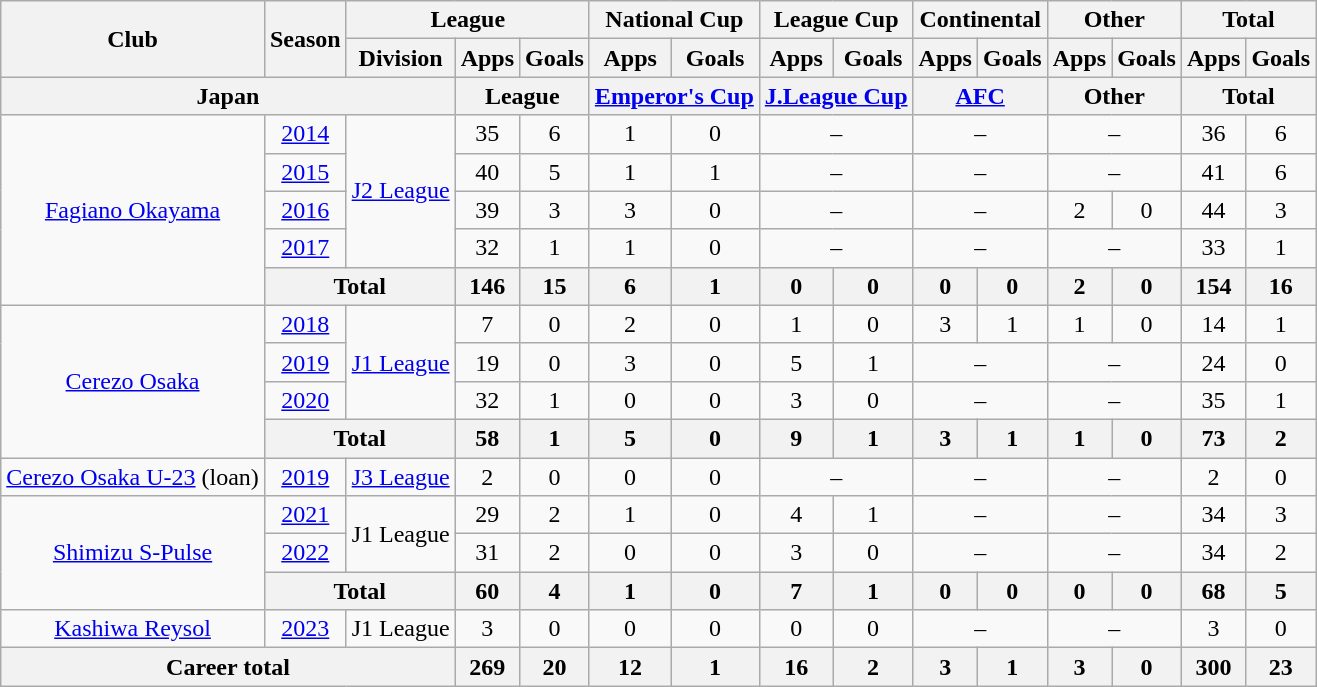<table class="wikitable" style="text-align: center">
<tr>
<th rowspan="2">Club</th>
<th rowspan="2">Season</th>
<th colspan="3">League</th>
<th colspan="2">National Cup</th>
<th colspan="2">League Cup</th>
<th colspan="2">Continental</th>
<th colspan="2">Other</th>
<th colspan="2">Total</th>
</tr>
<tr>
<th>Division</th>
<th>Apps</th>
<th>Goals</th>
<th>Apps</th>
<th>Goals</th>
<th>Apps</th>
<th>Goals</th>
<th>Apps</th>
<th>Goals</th>
<th>Apps</th>
<th>Goals</th>
<th>Apps</th>
<th>Goals</th>
</tr>
<tr>
<th colspan=3>Japan</th>
<th colspan=2>League</th>
<th colspan=2><a href='#'>Emperor's Cup</a></th>
<th colspan=2><a href='#'>J.League Cup</a></th>
<th colspan=2><a href='#'>AFC</a></th>
<th colspan=2>Other</th>
<th colspan=2>Total</th>
</tr>
<tr>
<td rowspan="5"><a href='#'>Fagiano Okayama</a></td>
<td><a href='#'>2014</a></td>
<td rowspan="4"><a href='#'>J2 League</a></td>
<td>35</td>
<td>6</td>
<td>1</td>
<td>0</td>
<td colspan="2">–</td>
<td colspan="2">–</td>
<td colspan="2">–</td>
<td>36</td>
<td>6</td>
</tr>
<tr>
<td><a href='#'>2015</a></td>
<td>40</td>
<td>5</td>
<td>1</td>
<td>1</td>
<td colspan="2">–</td>
<td colspan="2">–</td>
<td colspan="2">–</td>
<td>41</td>
<td>6</td>
</tr>
<tr>
<td><a href='#'>2016</a></td>
<td>39</td>
<td>3</td>
<td>3</td>
<td>0</td>
<td colspan="2">–</td>
<td colspan="2">–</td>
<td>2</td>
<td>0</td>
<td>44</td>
<td>3</td>
</tr>
<tr>
<td><a href='#'>2017</a></td>
<td>32</td>
<td>1</td>
<td>1</td>
<td>0</td>
<td colspan="2">–</td>
<td colspan="2">–</td>
<td colspan="2">–</td>
<td>33</td>
<td>1</td>
</tr>
<tr>
<th colspan="2">Total</th>
<th>146</th>
<th>15</th>
<th>6</th>
<th>1</th>
<th>0</th>
<th>0</th>
<th>0</th>
<th>0</th>
<th>2</th>
<th>0</th>
<th>154</th>
<th>16</th>
</tr>
<tr>
<td rowspan="4"><a href='#'>Cerezo Osaka</a></td>
<td><a href='#'>2018</a></td>
<td rowspan="3"><a href='#'>J1 League</a></td>
<td>7</td>
<td>0</td>
<td>2</td>
<td>0</td>
<td>1</td>
<td>0</td>
<td>3</td>
<td>1</td>
<td>1</td>
<td>0</td>
<td>14</td>
<td>1</td>
</tr>
<tr>
<td><a href='#'>2019</a></td>
<td>19</td>
<td>0</td>
<td>3</td>
<td>0</td>
<td>5</td>
<td>1</td>
<td colspan="2">–</td>
<td colspan="2">–</td>
<td>24</td>
<td>0</td>
</tr>
<tr>
<td><a href='#'>2020</a></td>
<td>32</td>
<td>1</td>
<td>0</td>
<td>0</td>
<td>3</td>
<td>0</td>
<td colspan="2">–</td>
<td colspan="2">–</td>
<td>35</td>
<td>1</td>
</tr>
<tr>
<th colspan="2">Total</th>
<th>58</th>
<th>1</th>
<th>5</th>
<th>0</th>
<th>9</th>
<th>1</th>
<th>3</th>
<th>1</th>
<th>1</th>
<th>0</th>
<th>73</th>
<th>2</th>
</tr>
<tr>
<td><a href='#'>Cerezo Osaka U-23</a> (loan)</td>
<td><a href='#'>2019</a></td>
<td><a href='#'>J3 League</a></td>
<td>2</td>
<td>0</td>
<td>0</td>
<td>0</td>
<td colspan="2">–</td>
<td colspan="2">–</td>
<td colspan="2">–</td>
<td>2</td>
<td>0</td>
</tr>
<tr>
<td rowspan="3"><a href='#'>Shimizu S-Pulse</a></td>
<td><a href='#'>2021</a></td>
<td rowspan="2">J1 League</td>
<td>29</td>
<td>2</td>
<td>1</td>
<td>0</td>
<td>4</td>
<td>1</td>
<td colspan="2">–</td>
<td colspan="2">–</td>
<td>34</td>
<td>3</td>
</tr>
<tr>
<td><a href='#'>2022</a></td>
<td>31</td>
<td>2</td>
<td>0</td>
<td>0</td>
<td>3</td>
<td>0</td>
<td colspan="2">–</td>
<td colspan="2">–</td>
<td>34</td>
<td>2</td>
</tr>
<tr>
<th colspan="2">Total</th>
<th>60</th>
<th>4</th>
<th>1</th>
<th>0</th>
<th>7</th>
<th>1</th>
<th>0</th>
<th>0</th>
<th>0</th>
<th>0</th>
<th>68</th>
<th>5</th>
</tr>
<tr>
<td><a href='#'>Kashiwa Reysol</a></td>
<td><a href='#'>2023</a></td>
<td>J1 League</td>
<td>3</td>
<td>0</td>
<td>0</td>
<td>0</td>
<td>0</td>
<td>0</td>
<td colspan="2">–</td>
<td colspan="2">–</td>
<td>3</td>
<td>0</td>
</tr>
<tr>
<th colspan=3>Career total</th>
<th>269</th>
<th>20</th>
<th>12</th>
<th>1</th>
<th>16</th>
<th>2</th>
<th>3</th>
<th>1</th>
<th>3</th>
<th>0</th>
<th>300</th>
<th>23</th>
</tr>
</table>
